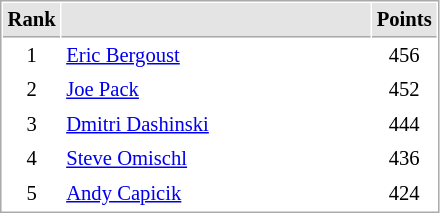<table cellspacing="1" cellpadding="3" style="border:1px solid #AAAAAA;font-size:86%">
<tr bgcolor="#E4E4E4">
<th style="border-bottom:1px solid #AAAAAA" width=10>Rank</th>
<th style="border-bottom:1px solid #AAAAAA" width=200></th>
<th style="border-bottom:1px solid #AAAAAA" width=20>Points</th>
</tr>
<tr>
<td align="center">1</td>
<td> <a href='#'>Eric Bergoust</a></td>
<td align=center>456</td>
</tr>
<tr>
<td align="center">2</td>
<td> <a href='#'>Joe Pack</a></td>
<td align=center>452</td>
</tr>
<tr>
<td align="center">3</td>
<td> <a href='#'>Dmitri Dashinski</a></td>
<td align=center>444</td>
</tr>
<tr>
<td align="center">4</td>
<td> <a href='#'>Steve Omischl</a></td>
<td align=center>436</td>
</tr>
<tr>
<td align="center">5</td>
<td> <a href='#'>Andy Capicik</a></td>
<td align=center>424</td>
</tr>
</table>
